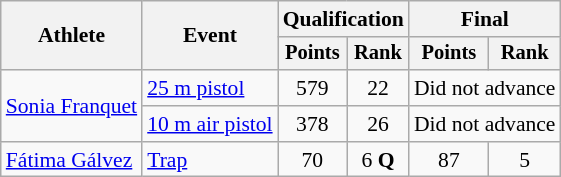<table class="wikitable" style="font-size:90%">
<tr>
<th rowspan=2>Athlete</th>
<th rowspan=2>Event</th>
<th colspan=2>Qualification</th>
<th colspan=2>Final</th>
</tr>
<tr style="font-size:95%">
<th>Points</th>
<th>Rank</th>
<th>Points</th>
<th>Rank</th>
</tr>
<tr align=center>
<td align=left rowspan=2><a href='#'>Sonia Franquet</a></td>
<td align=left><a href='#'>25 m pistol</a></td>
<td>579</td>
<td>22</td>
<td colspan=2>Did not advance</td>
</tr>
<tr align=center>
<td align=left><a href='#'>10 m air pistol</a></td>
<td>378</td>
<td>26</td>
<td colspan=2>Did not advance</td>
</tr>
<tr align=center>
<td align=left><a href='#'>Fátima Gálvez</a></td>
<td align=left><a href='#'>Trap</a></td>
<td>70</td>
<td>6 <strong>Q</strong></td>
<td>87</td>
<td>5</td>
</tr>
</table>
